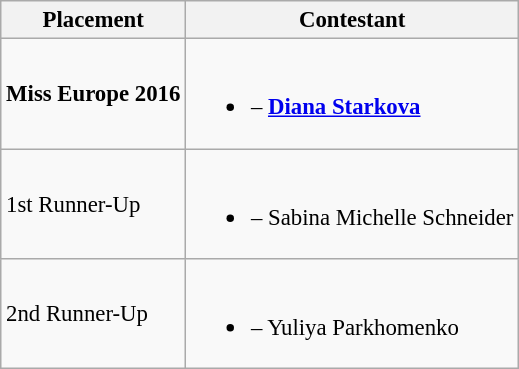<table class="wikitable sortable" style="font-size: 95%;">
<tr>
<th>Placement</th>
<th>Contestant</th>
</tr>
<tr>
<td><strong>Miss Europe 2016</strong></td>
<td><br><ul><li><strong></strong> – <strong><a href='#'>Diana Starkova</a></strong></li></ul></td>
</tr>
<tr>
<td>1st Runner-Up</td>
<td><br><ul><li> – Sabina Michelle Schneider</li></ul></td>
</tr>
<tr>
<td>2nd Runner-Up</td>
<td><br><ul><li> – Yuliya Parkhomenko</li></ul></td>
</tr>
</table>
